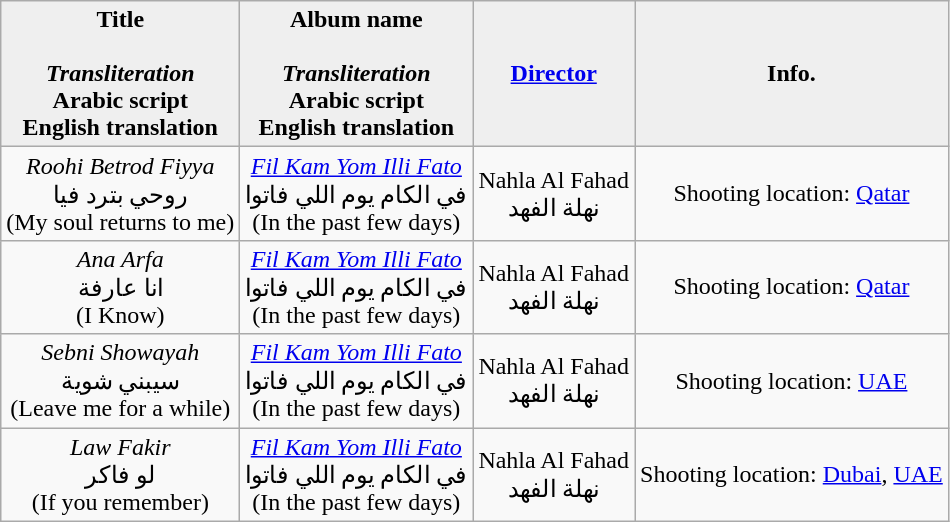<table class="wikitable" style="text-align:center;">
<tr>
<th style="background:#efefef;">Title<br><br><em>Transliteration</em><br>Arabic script<br>English translation</th>
<th style="background:#efefef;">Album name<br><br><em>Transliteration</em><br>Arabic script<br>English translation</th>
<th style="background:#efefef;"><a href='#'>Director</a></th>
<th style="background:#efefef;">Info.</th>
</tr>
<tr>
<td><em>Roohi Betrod Fiyya</em><br>روحي بترد فيا<br>(My soul returns to me)</td>
<td><em><a href='#'>Fil Kam Yom Illi Fato</a></em><br>في الكام يوم اللي فاتوا<br>(In the past few days)</td>
<td>Nahla Al Fahad<br>نهلة الفهد</td>
<td>Shooting location: <a href='#'>Qatar</a></td>
</tr>
<tr>
<td><em>Ana Arfa</em><br>انا عارفة<br>(I Know)</td>
<td><em><a href='#'>Fil Kam Yom Illi Fato</a></em><br>في الكام يوم اللي فاتوا<br>(In the past few days)</td>
<td>Nahla Al Fahad<br>نهلة الفهد</td>
<td>Shooting location: <a href='#'>Qatar</a></td>
</tr>
<tr>
<td><em>Sebni Showayah</em><br>سيبني شوية<br>(Leave me for a while)</td>
<td><em><a href='#'>Fil Kam Yom Illi Fato</a></em><br>في الكام يوم اللي فاتوا<br>(In the past few days)</td>
<td>Nahla Al Fahad<br>نهلة الفهد</td>
<td>Shooting location: <a href='#'>UAE</a></td>
</tr>
<tr>
<td><em>Law Fakir</em><br>لو فاكر<br>(If you remember)</td>
<td><em><a href='#'>Fil Kam Yom Illi Fato</a></em><br>في الكام يوم اللي فاتوا<br>(In the past few days)</td>
<td>Nahla Al Fahad<br>نهلة الفهد</td>
<td>Shooting location: <a href='#'>Dubai</a>, <a href='#'>UAE</a></td>
</tr>
</table>
